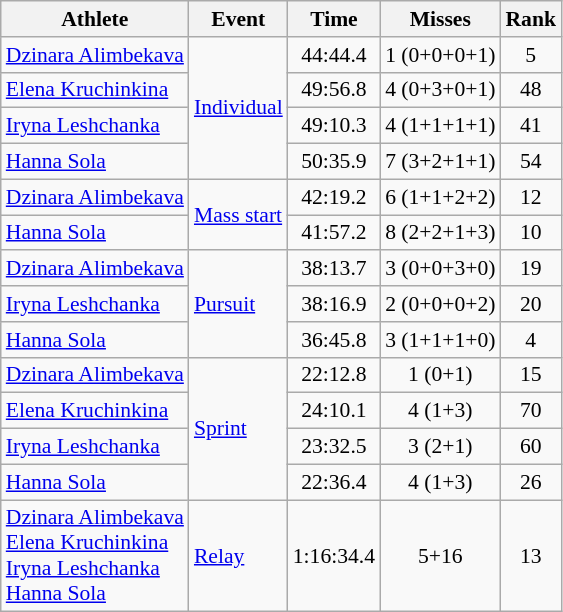<table class=wikitable style=font-size:90%;text-align:center>
<tr>
<th>Athlete</th>
<th>Event</th>
<th>Time</th>
<th>Misses</th>
<th>Rank</th>
</tr>
<tr>
<td align=left><a href='#'>Dzinara Alimbekava</a></td>
<td align=left rowspan=4><a href='#'>Individual</a></td>
<td>44:44.4</td>
<td>1 (0+0+0+1)</td>
<td>5</td>
</tr>
<tr>
<td align=left><a href='#'>Elena Kruchinkina</a></td>
<td>49:56.8</td>
<td>4 (0+3+0+1)</td>
<td>48</td>
</tr>
<tr>
<td align=left><a href='#'>Iryna Leshchanka</a></td>
<td>49:10.3</td>
<td>4 (1+1+1+1)</td>
<td>41</td>
</tr>
<tr>
<td align=left><a href='#'>Hanna Sola</a></td>
<td>50:35.9</td>
<td>7 (3+2+1+1)</td>
<td>54</td>
</tr>
<tr>
<td align=left><a href='#'>Dzinara Alimbekava</a></td>
<td align=left rowspan=2><a href='#'>Mass start</a></td>
<td>42:19.2</td>
<td>6 (1+1+2+2)</td>
<td>12</td>
</tr>
<tr>
<td align=left><a href='#'>Hanna Sola</a></td>
<td>41:57.2</td>
<td>8 (2+2+1+3)</td>
<td>10</td>
</tr>
<tr>
<td align=left><a href='#'>Dzinara Alimbekava</a></td>
<td align=left rowspan=3><a href='#'>Pursuit</a></td>
<td>38:13.7</td>
<td>3 (0+0+3+0)</td>
<td>19</td>
</tr>
<tr>
<td align=left><a href='#'>Iryna Leshchanka</a></td>
<td>38:16.9</td>
<td>2 (0+0+0+2)</td>
<td>20</td>
</tr>
<tr>
<td align=left><a href='#'>Hanna Sola</a></td>
<td>36:45.8</td>
<td>3 (1+1+1+0)</td>
<td>4</td>
</tr>
<tr>
<td align=left><a href='#'>Dzinara Alimbekava</a></td>
<td align=left rowspan=4><a href='#'>Sprint</a></td>
<td>22:12.8</td>
<td>1 (0+1)</td>
<td>15</td>
</tr>
<tr>
<td align=left><a href='#'>Elena Kruchinkina</a></td>
<td>24:10.1</td>
<td>4 (1+3)</td>
<td>70</td>
</tr>
<tr>
<td align=left><a href='#'>Iryna Leshchanka</a></td>
<td>23:32.5</td>
<td>3 (2+1)</td>
<td>60</td>
</tr>
<tr>
<td align=left><a href='#'>Hanna Sola</a></td>
<td>22:36.4</td>
<td>4 (1+3)</td>
<td>26</td>
</tr>
<tr>
<td align=left><a href='#'>Dzinara Alimbekava</a><br><a href='#'>Elena Kruchinkina</a><br><a href='#'>Iryna Leshchanka</a><br><a href='#'>Hanna Sola</a></td>
<td align=left><a href='#'>Relay</a></td>
<td>1:16:34.4</td>
<td>5+16</td>
<td>13</td>
</tr>
</table>
